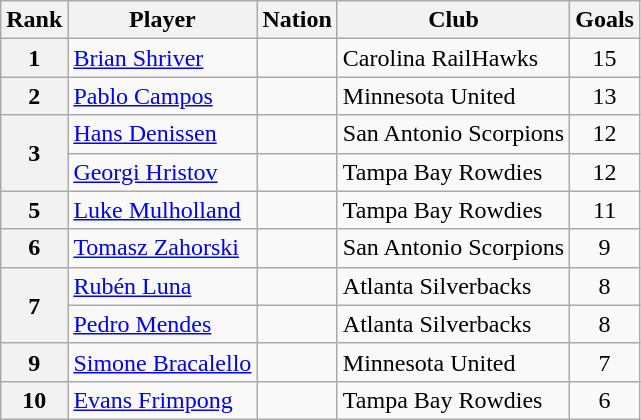<table class="wikitable">
<tr>
<th>Rank</th>
<th>Player</th>
<th>Nation</th>
<th>Club</th>
<th>Goals</th>
</tr>
<tr>
<th>1</th>
<td><a href='#'>Brian Shriver</a></td>
<td></td>
<td>Carolina RailHawks</td>
<td style="text-align:center;">15</td>
</tr>
<tr>
<th>2</th>
<td><a href='#'>Pablo Campos</a></td>
<td></td>
<td>Minnesota United</td>
<td style="text-align:center;">13</td>
</tr>
<tr>
<th rowspan="2">3</th>
<td><a href='#'>Hans Denissen</a></td>
<td></td>
<td>San Antonio Scorpions</td>
<td style="text-align:center;">12</td>
</tr>
<tr>
<td><a href='#'>Georgi Hristov</a></td>
<td></td>
<td>Tampa Bay Rowdies</td>
<td style="text-align:center;">12</td>
</tr>
<tr>
<th>5</th>
<td><a href='#'>Luke Mulholland</a></td>
<td></td>
<td>Tampa Bay Rowdies</td>
<td style="text-align:center;">11</td>
</tr>
<tr>
<th>6</th>
<td><a href='#'>Tomasz Zahorski</a></td>
<td></td>
<td>San Antonio Scorpions</td>
<td style="text-align:center;">9</td>
</tr>
<tr>
<th rowspan="2">7</th>
<td><a href='#'>Rubén Luna</a></td>
<td></td>
<td>Atlanta Silverbacks</td>
<td style="text-align:center;">8</td>
</tr>
<tr>
<td><a href='#'>Pedro Mendes</a></td>
<td></td>
<td>Atlanta Silverbacks</td>
<td style="text-align:center;">8</td>
</tr>
<tr>
<th>9</th>
<td><a href='#'>Simone Bracalello</a></td>
<td></td>
<td>Minnesota United</td>
<td style="text-align:center;">7</td>
</tr>
<tr>
<th>10</th>
<td><a href='#'>Evans Frimpong</a></td>
<td></td>
<td>Tampa Bay Rowdies</td>
<td style="text-align:center;">6</td>
</tr>
</table>
